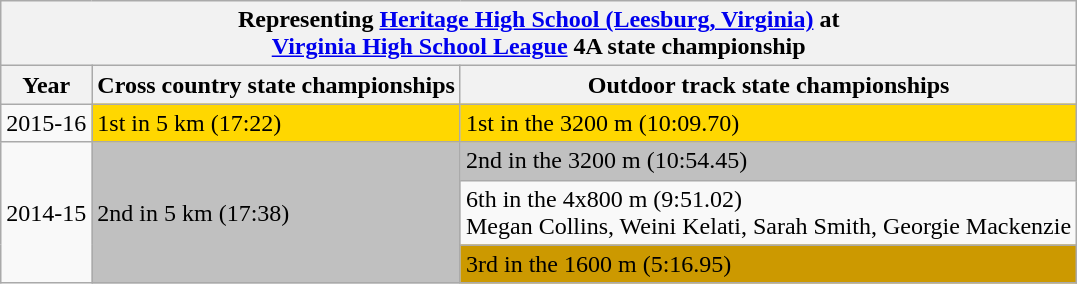<table class="wikitable sortable">
<tr>
<th colspan="7">Representing <a href='#'>Heritage High School (Leesburg, Virginia)</a> at<br><a href='#'>Virginia High School League</a> 4A state championship</th>
</tr>
<tr>
<th>Year</th>
<th>Cross country state championships</th>
<th>Outdoor track state championships</th>
</tr>
<tr>
<td Rowspan=1>2015-16</td>
<td Rowspan=1 bgcolor=gold>1st in 5 km (17:22)</td>
<td bgcolor=gold>1st in the 3200 m (10:09.70)</td>
</tr>
<tr>
<td Rowspan=3>2014-15</td>
<td Rowspan=3 bgcolor=silver>2nd in 5 km (17:38)</td>
<td bgcolor=silver>2nd in the 3200 m (10:54.45)</td>
</tr>
<tr>
<td>6th in the 4x800 m (9:51.02)<br>Megan Collins, Weini Kelati, Sarah Smith, Georgie Mackenzie</td>
</tr>
<tr>
<td bgcolor=cc9900>3rd in the 1600 m (5:16.95)</td>
</tr>
</table>
